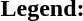<table class="toccolours" style="font-size:100%; white-space:nowrap;">
<tr>
<td><strong>Legend:</strong></td>
<td>      </td>
</tr>
<tr>
<td></td>
</tr>
<tr>
<td></td>
</tr>
</table>
